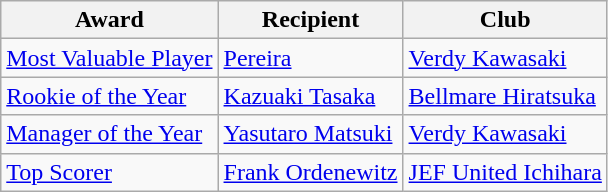<table class="wikitable">
<tr>
<th>Award</th>
<th>Recipient</th>
<th>Club</th>
</tr>
<tr>
<td><a href='#'>Most Valuable Player</a></td>
<td> <a href='#'>Pereira</a></td>
<td><a href='#'>Verdy Kawasaki</a></td>
</tr>
<tr>
<td><a href='#'>Rookie of the Year</a></td>
<td> <a href='#'>Kazuaki Tasaka</a></td>
<td><a href='#'>Bellmare Hiratsuka</a></td>
</tr>
<tr>
<td><a href='#'>Manager of the Year</a></td>
<td> <a href='#'>Yasutaro Matsuki</a></td>
<td><a href='#'>Verdy Kawasaki</a></td>
</tr>
<tr>
<td><a href='#'>Top Scorer</a></td>
<td> <a href='#'>Frank Ordenewitz</a></td>
<td><a href='#'>JEF United Ichihara</a></td>
</tr>
</table>
